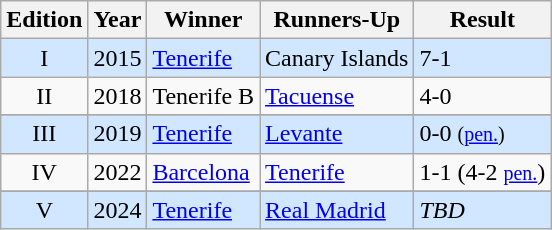<table align="center" class="wikitable" style="text-align: left;">
<tr>
<th bgcolor="#707070" align="center">Edition</th>
<th bgcolor="#707070" align="center">Year</th>
<th bgcolor="#F0C000" align="left">Winner </th>
<th bgcolor="#C0C0C0" align="left">Runners-Up </th>
<th bgcolor="#707070" align="center">Result</th>
</tr>
<tr bgcolor="#D0E7FF">
<td align="center">I</td>
<td>2015</td>
<td> <a href='#'>Tenerife</a></td>
<td> Canary Islands</td>
<td>7-1</td>
</tr>
<tr>
<td align="center">II</td>
<td>2018</td>
<td> Tenerife B</td>
<td> <a href='#'>Tacuense</a></td>
<td>4-0</td>
</tr>
<tr>
</tr>
<tr bgcolor="#D0E7FF">
<td align="center">III</td>
<td>2019</td>
<td> <a href='#'>Tenerife</a></td>
<td> <a href='#'>Levante</a></td>
<td>0-0 <small>(<a href='#'>pen.</a>)</small></td>
</tr>
<tr>
<td align="center">IV</td>
<td>2022</td>
<td> <a href='#'>Barcelona</a></td>
<td> <a href='#'>Tenerife</a></td>
<td>1-1 (4-2 <small><a href='#'>pen.</a></small>)</td>
</tr>
<tr>
</tr>
<tr bgcolor="#D0E7FF">
<td align="center">V</td>
<td>2024</td>
<td> <a href='#'>Tenerife</a></td>
<td> <a href='#'>Real Madrid</a></td>
<td><em>TBD</em></td>
</tr>
</table>
